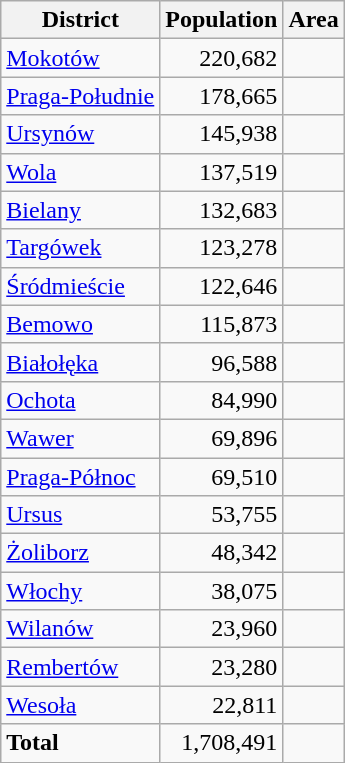<table class="wikitable sortable" style="float:left;">
<tr>
<th>District</th>
<th>Population</th>
<th>Area</th>
</tr>
<tr>
<td><a href='#'>Mokotów</a></td>
<td align=right>220,682</td>
<td></td>
</tr>
<tr>
<td><a href='#'>Praga-Południe</a></td>
<td align=right>178,665</td>
<td></td>
</tr>
<tr>
<td><a href='#'>Ursynów</a></td>
<td align=right>145,938</td>
<td></td>
</tr>
<tr>
<td><a href='#'>Wola</a></td>
<td align=right>137,519</td>
<td></td>
</tr>
<tr>
<td><a href='#'>Bielany</a></td>
<td align=right>132,683</td>
<td></td>
</tr>
<tr>
<td><a href='#'>Targówek</a></td>
<td align=right>123,278</td>
<td></td>
</tr>
<tr>
<td><a href='#'>Śródmieście</a></td>
<td align=right>122,646</td>
<td></td>
</tr>
<tr>
<td><a href='#'>Bemowo</a></td>
<td align=right>115,873</td>
<td></td>
</tr>
<tr>
<td><a href='#'>Białołęka</a></td>
<td align=right>96,588</td>
<td></td>
</tr>
<tr>
<td><a href='#'>Ochota</a></td>
<td align=right>84,990</td>
<td></td>
</tr>
<tr>
<td><a href='#'>Wawer</a></td>
<td align=right>69,896</td>
<td></td>
</tr>
<tr>
<td><a href='#'>Praga-Północ</a></td>
<td align=right>69,510</td>
<td></td>
</tr>
<tr>
<td><a href='#'>Ursus</a></td>
<td align=right>53,755</td>
<td></td>
</tr>
<tr>
<td><a href='#'>Żoliborz</a></td>
<td align=right>48,342</td>
<td></td>
</tr>
<tr>
<td><a href='#'>Włochy</a></td>
<td align=right>38,075</td>
<td></td>
</tr>
<tr>
<td><a href='#'>Wilanów</a></td>
<td align=right>23,960</td>
<td></td>
</tr>
<tr>
<td><a href='#'>Rembertów</a></td>
<td align=right>23,280</td>
<td></td>
</tr>
<tr>
<td><a href='#'>Wesoła</a></td>
<td align=right>22,811</td>
<td></td>
</tr>
<tr>
<td><strong>Total</strong></td>
<td align=right>1,708,491</td>
<td></td>
</tr>
</table>
